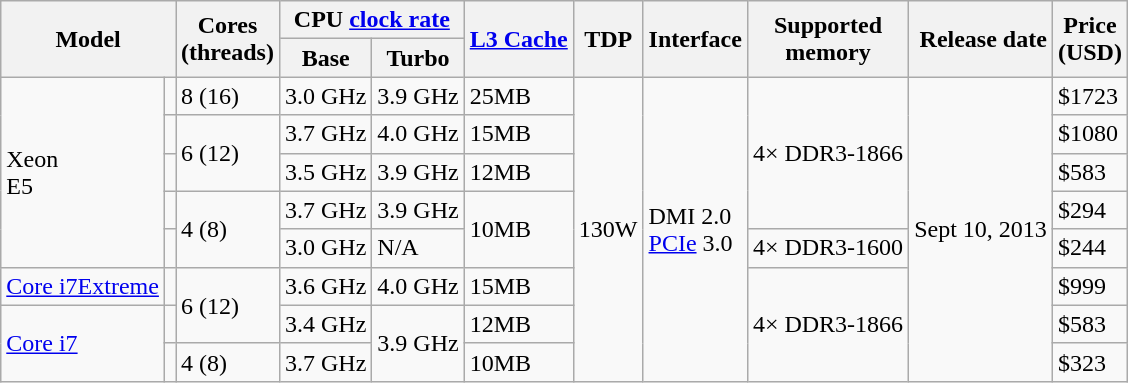<table class="wikitable">
<tr>
<th colspan="2" rowspan="2">Model</th>
<th rowspan="2">Cores<br>(threads)</th>
<th colspan="2">CPU <a href='#'>clock rate</a></th>
<th rowspan="2"><a href='#'>L3 Cache</a></th>
<th rowspan="2">TDP</th>
<th rowspan="2">Interface</th>
<th rowspan="2">Supported<br>memory</th>
<th rowspan="2" style="text-align:right;">Release date</th>
<th rowspan="2">Price<br>(USD)</th>
</tr>
<tr>
<th>Base</th>
<th>Turbo</th>
</tr>
<tr>
<td rowspan="5">Xeon<br>E5</td>
<td></td>
<td>8 (16)</td>
<td>3.0 GHz</td>
<td>3.9 GHz</td>
<td>25MB</td>
<td rowspan="8">130W</td>
<td rowspan="8">DMI 2.0<br><a href='#'>PCIe</a> 3.0</td>
<td rowspan="4">4× DDR3-1866</td>
<td rowspan="8" style="text-align:right;">Sept 10, 2013</td>
<td>$1723</td>
</tr>
<tr>
<td></td>
<td rowspan="2">6 (12)</td>
<td>3.7 GHz</td>
<td>4.0 GHz</td>
<td>15MB</td>
<td>$1080</td>
</tr>
<tr>
<td></td>
<td>3.5 GHz</td>
<td>3.9 GHz</td>
<td>12MB</td>
<td>$583</td>
</tr>
<tr>
<td></td>
<td rowspan="2">4 (8)</td>
<td>3.7 GHz</td>
<td>3.9 GHz</td>
<td rowspan="2">10MB</td>
<td>$294</td>
</tr>
<tr>
<td></td>
<td>3.0 GHz</td>
<td>N/A</td>
<td>4× DDR3-1600</td>
<td>$244</td>
</tr>
<tr>
<td><a href='#'>Core i7Extreme</a></td>
<td></td>
<td rowspan="2">6 (12)</td>
<td>3.6 GHz</td>
<td>4.0 GHz</td>
<td>15MB</td>
<td rowspan="3">4× DDR3-1866</td>
<td>$999</td>
</tr>
<tr>
<td rowspan="2"><a href='#'>Core i7</a></td>
<td></td>
<td>3.4 GHz</td>
<td rowspan="2">3.9 GHz</td>
<td>12MB</td>
<td>$583</td>
</tr>
<tr>
<td></td>
<td>4 (8)</td>
<td>3.7 GHz</td>
<td>10MB</td>
<td>$323</td>
</tr>
</table>
